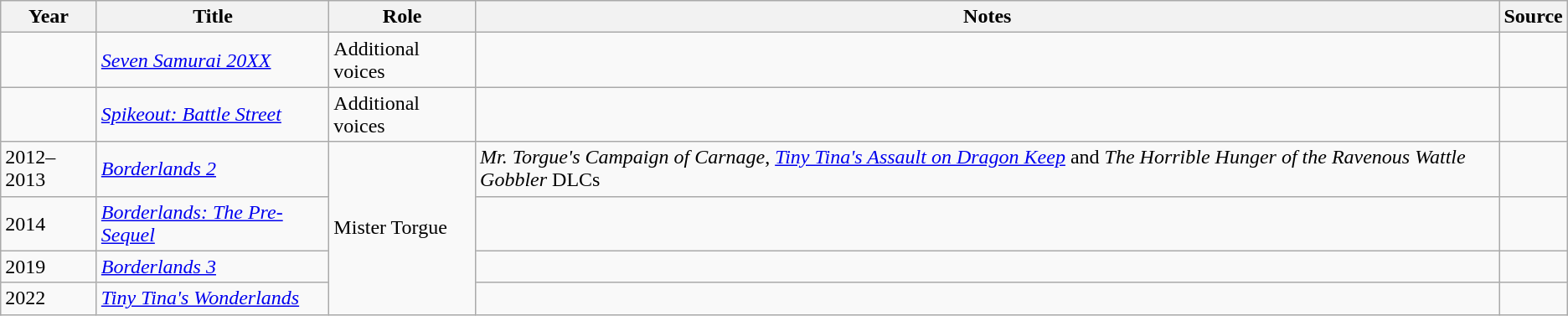<table class="wikitable sortable plainrowheaders">
<tr>
<th>Year</th>
<th>Title</th>
<th>Role</th>
<th class="unsortable">Notes</th>
<th class="unsortable">Source</th>
</tr>
<tr>
<td></td>
<td><em><a href='#'>Seven Samurai 20XX</a></em></td>
<td>Additional voices</td>
<td></td>
<td></td>
</tr>
<tr>
<td></td>
<td><em><a href='#'>Spikeout: Battle Street</a></em></td>
<td>Additional voices</td>
<td></td>
<td></td>
</tr>
<tr>
<td>2012–2013</td>
<td><em><a href='#'>Borderlands 2</a></em></td>
<td rowspan=4>Mister Torgue</td>
<td><em>Mr. Torgue's Campaign of Carnage</em>, <em><a href='#'>Tiny Tina's Assault on Dragon Keep</a></em> and <em>The Horrible Hunger of the Ravenous Wattle Gobbler</em> DLCs</td>
<td></td>
</tr>
<tr>
<td>2014</td>
<td><em><a href='#'>Borderlands: The Pre-Sequel</a></em></td>
<td></td>
<td></td>
</tr>
<tr>
<td>2019</td>
<td><em><a href='#'>Borderlands 3</a></em></td>
<td></td>
<td></td>
</tr>
<tr>
<td>2022</td>
<td><em><a href='#'>Tiny Tina's Wonderlands</a></em></td>
<td></td>
<td></td>
</tr>
</table>
